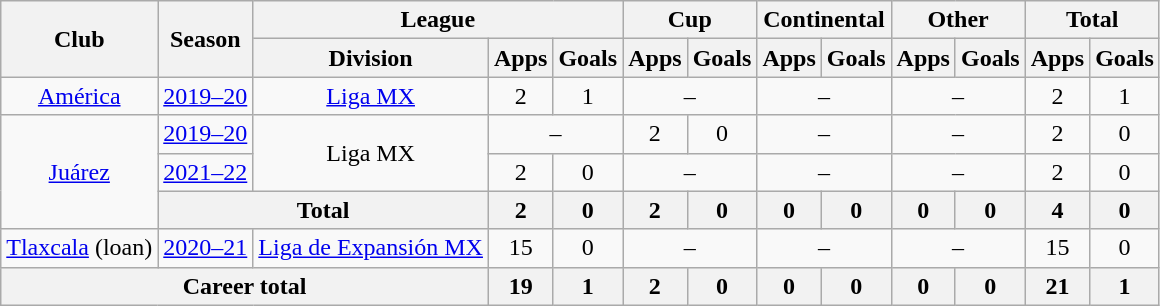<table class="wikitable" style="text-align: center">
<tr>
<th rowspan="2">Club</th>
<th rowspan="2">Season</th>
<th colspan="3">League</th>
<th colspan="2">Cup</th>
<th colspan="2">Continental</th>
<th colspan="2">Other</th>
<th colspan="2">Total</th>
</tr>
<tr>
<th>Division</th>
<th>Apps</th>
<th>Goals</th>
<th>Apps</th>
<th>Goals</th>
<th>Apps</th>
<th>Goals</th>
<th>Apps</th>
<th>Goals</th>
<th>Apps</th>
<th>Goals</th>
</tr>
<tr>
<td><a href='#'>América</a></td>
<td><a href='#'>2019–20</a></td>
<td><a href='#'>Liga MX</a></td>
<td>2</td>
<td>1</td>
<td colspan="2">–</td>
<td colspan="2">–</td>
<td colspan="2">–</td>
<td>2</td>
<td>1</td>
</tr>
<tr>
<td rowspan="3"><a href='#'>Juárez</a></td>
<td><a href='#'>2019–20</a></td>
<td rowspan="2">Liga MX</td>
<td colspan="2">–</td>
<td>2</td>
<td>0</td>
<td colspan="2">–</td>
<td colspan="2">–</td>
<td>2</td>
<td>0</td>
</tr>
<tr>
<td><a href='#'>2021–22</a></td>
<td>2</td>
<td>0</td>
<td colspan="2">–</td>
<td colspan="2">–</td>
<td colspan="2">–</td>
<td>2</td>
<td>0</td>
</tr>
<tr>
<th colspan="2">Total</th>
<th>2</th>
<th>0</th>
<th>2</th>
<th>0</th>
<th>0</th>
<th>0</th>
<th>0</th>
<th>0</th>
<th>4</th>
<th>0</th>
</tr>
<tr>
<td><a href='#'>Tlaxcala</a> (loan)</td>
<td><a href='#'>2020–21</a></td>
<td><a href='#'>Liga de Expansión MX</a></td>
<td>15</td>
<td>0</td>
<td colspan="2">–</td>
<td colspan="2">–</td>
<td colspan="2">–</td>
<td>15</td>
<td>0</td>
</tr>
<tr>
<th colspan=3>Career total</th>
<th>19</th>
<th>1</th>
<th>2</th>
<th>0</th>
<th>0</th>
<th>0</th>
<th>0</th>
<th>0</th>
<th>21</th>
<th>1</th>
</tr>
</table>
